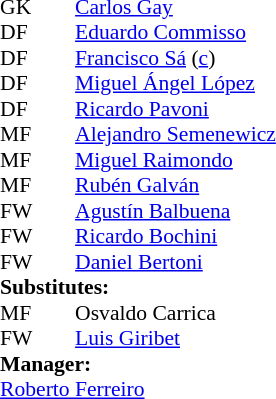<table style="font-size:90%; margin:0.2em auto;" cellspacing="0" cellpadding="0">
<tr>
<th width="25"></th>
<th width="25"></th>
</tr>
<tr>
<td>GK</td>
<td></td>
<td> <a href='#'>Carlos Gay</a></td>
</tr>
<tr>
<td>DF</td>
<td></td>
<td> <a href='#'>Eduardo Commisso</a></td>
</tr>
<tr>
<td>DF</td>
<td></td>
<td> <a href='#'>Francisco Sá</a> (<a href='#'>c</a>)</td>
</tr>
<tr>
<td>DF</td>
<td></td>
<td> <a href='#'>Miguel Ángel López</a></td>
</tr>
<tr>
<td>DF</td>
<td></td>
<td> <a href='#'>Ricardo Pavoni</a></td>
</tr>
<tr>
<td>MF</td>
<td></td>
<td> <a href='#'>Alejandro Semenewicz</a></td>
</tr>
<tr>
<td>MF</td>
<td></td>
<td> <a href='#'>Miguel Raimondo</a></td>
</tr>
<tr>
<td>MF</td>
<td></td>
<td> <a href='#'>Rubén Galván</a></td>
</tr>
<tr>
<td>FW</td>
<td></td>
<td> <a href='#'>Agustín Balbuena</a></td>
<td></td>
<td></td>
</tr>
<tr>
<td>FW</td>
<td></td>
<td> <a href='#'>Ricardo Bochini</a></td>
</tr>
<tr>
<td>FW</td>
<td></td>
<td> <a href='#'>Daniel Bertoni</a></td>
<td></td>
<td></td>
</tr>
<tr>
<td colspan=3><strong>Substitutes:</strong></td>
</tr>
<tr>
<td>MF</td>
<td></td>
<td> Osvaldo Carrica</td>
<td></td>
<td></td>
</tr>
<tr>
<td>FW</td>
<td></td>
<td> <a href='#'>Luis Giribet</a></td>
<td></td>
<td></td>
</tr>
<tr>
<td colspan=3><strong>Manager:</strong></td>
</tr>
<tr>
<td colspan=4> <a href='#'>Roberto Ferreiro</a></td>
</tr>
</table>
